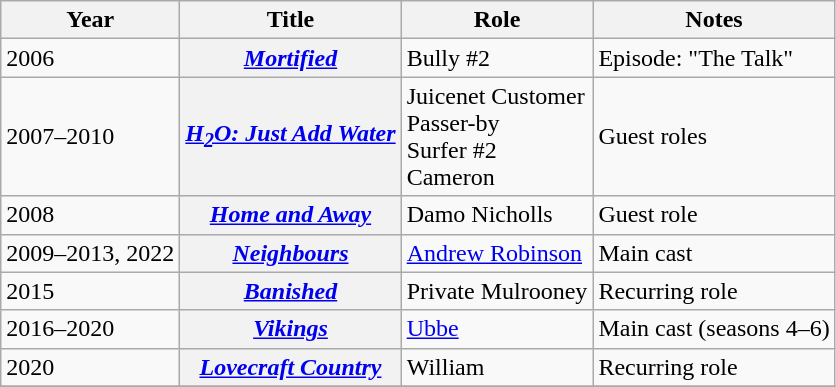<table class="wikitable plainrowheaders sortable">
<tr>
<th scope="col">Year</th>
<th scope="col">Title</th>
<th scope="col">Role</th>
<th class="unsortable">Notes</th>
</tr>
<tr>
<td>2006</td>
<th scope="row"><em><a href='#'>Mortified</a></em></th>
<td>Bully #2</td>
<td>Episode: "The Talk"</td>
</tr>
<tr>
<td>2007–2010</td>
<th scope="row"><em><a href='#'>H<sub>2</sub>O: Just Add Water</a></em></th>
<td>Juicenet Customer<br>Passer-by<br>Surfer #2<br>Cameron</td>
<td>Guest roles</td>
</tr>
<tr>
<td>2008</td>
<th scope="row"><em><a href='#'>Home and Away</a></em></th>
<td>Damo Nicholls</td>
<td>Guest role</td>
</tr>
<tr>
<td>2009–2013, 2022</td>
<th scope="row"><em><a href='#'>Neighbours</a></em></th>
<td><a href='#'>Andrew Robinson</a></td>
<td>Main cast</td>
</tr>
<tr>
<td>2015</td>
<th scope="row"><em><a href='#'>Banished</a></em></th>
<td>Private Mulrooney</td>
<td>Recurring role</td>
</tr>
<tr>
<td>2016–2020</td>
<th scope="row"><em><a href='#'>Vikings</a></em></th>
<td><a href='#'>Ubbe</a></td>
<td>Main cast (seasons 4–6)</td>
</tr>
<tr>
<td>2020</td>
<th scope="row"><em><a href='#'>Lovecraft Country</a></em></th>
<td>William</td>
<td>Recurring role</td>
</tr>
<tr>
</tr>
</table>
